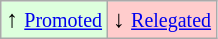<table class="wikitable" align="center">
<tr>
<td style="background:#ddffdd">↑ <small><a href='#'>Promoted</a></small></td>
<td style="background:#ffcccc">↓ <small><a href='#'>Relegated</a></small></td>
</tr>
</table>
